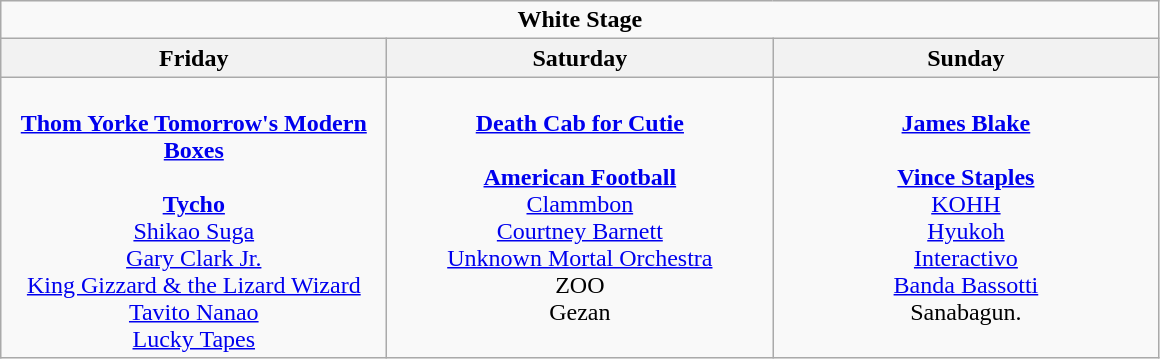<table class="wikitable">
<tr>
<td colspan="3" style="text-align:center;"><strong>White Stage</strong></td>
</tr>
<tr>
<th>Friday</th>
<th>Saturday</th>
<th>Sunday</th>
</tr>
<tr>
<td style="text-align:center; vertical-align:top; width:250px;"><br><strong><a href='#'>Thom Yorke Tomorrow's Modern Boxes</a></strong>
<br>
<br> <strong><a href='#'>Tycho</a></strong>
<br> <a href='#'>Shikao Suga</a>
<br> <a href='#'>Gary Clark Jr.</a>
<br> <a href='#'>King Gizzard & the Lizard Wizard</a>
<br> <a href='#'>Tavito Nanao</a>
<br> <a href='#'>Lucky Tapes</a></td>
<td style="text-align:center; vertical-align:top; width:250px;"><br><strong><a href='#'>Death Cab for Cutie</a></strong>
<br>
<br> <strong><a href='#'>American Football</a></strong>
<br> <a href='#'>Clammbon</a>
<br> <a href='#'>Courtney Barnett</a>
<br> <a href='#'>Unknown Mortal Orchestra</a>
<br> ZOO
<br> Gezan</td>
<td style="text-align:center; vertical-align:top; width:250px;"><br><strong><a href='#'>James Blake</a></strong>
<br>
<br> <strong><a href='#'>Vince Staples</a></strong>
<br> <a href='#'>KOHH</a>
<br> <a href='#'>Hyukoh</a>
<br> <a href='#'>Interactivo</a>
<br> <a href='#'>Banda Bassotti</a>
<br> Sanabagun.</td>
</tr>
</table>
